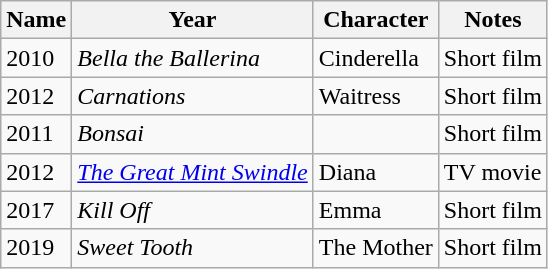<table class="wikitable">
<tr>
<th>Name</th>
<th>Year</th>
<th>Character</th>
<th>Notes</th>
</tr>
<tr>
<td>2010</td>
<td><em>Bella the Ballerina</em></td>
<td>Cinderella</td>
<td>Short film</td>
</tr>
<tr>
<td>2012</td>
<td><em>Carnations</em></td>
<td>Waitress</td>
<td>Short film</td>
</tr>
<tr>
<td>2011</td>
<td><em>Bonsai</em></td>
<td></td>
<td>Short film</td>
</tr>
<tr>
<td>2012</td>
<td><em><a href='#'>The Great Mint Swindle</a></em></td>
<td>Diana</td>
<td>TV movie</td>
</tr>
<tr>
<td>2017</td>
<td><em>Kill Off</em></td>
<td>Emma</td>
<td>Short film</td>
</tr>
<tr>
<td>2019</td>
<td><em>Sweet Tooth</em></td>
<td>The Mother</td>
<td>Short film</td>
</tr>
</table>
